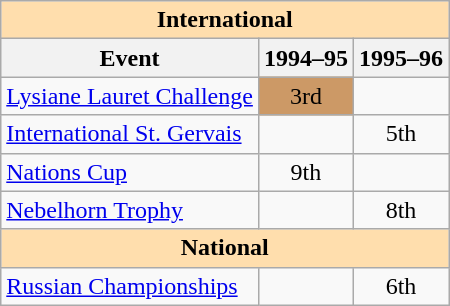<table class="wikitable" style="text-align:center">
<tr>
<th style="background-color: #ffdead; " colspan=3 align=center>International</th>
</tr>
<tr>
<th>Event</th>
<th>1994–95</th>
<th>1995–96</th>
</tr>
<tr>
<td align=left><a href='#'>Lysiane Lauret Challenge</a></td>
<td bgcolor=cc9966>3rd</td>
<td></td>
</tr>
<tr>
<td align=left><a href='#'>International St. Gervais</a></td>
<td></td>
<td>5th</td>
</tr>
<tr>
<td align=left><a href='#'>Nations Cup</a></td>
<td>9th</td>
<td></td>
</tr>
<tr>
<td align=left><a href='#'>Nebelhorn Trophy</a></td>
<td></td>
<td>8th</td>
</tr>
<tr>
<th style="background-color: #ffdead; " colspan=3 align=center>National</th>
</tr>
<tr>
<td align=left><a href='#'>Russian Championships</a></td>
<td></td>
<td>6th</td>
</tr>
</table>
